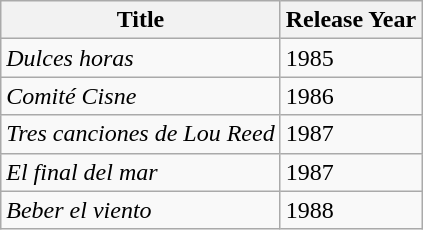<table class="wikitable">
<tr>
<th>Title</th>
<th>Release Year</th>
</tr>
<tr>
<td><em>Dulces horas</em></td>
<td>1985</td>
</tr>
<tr>
<td><em>Comité Cisne</em></td>
<td>1986</td>
</tr>
<tr>
<td><em>Tres canciones de Lou Reed</em></td>
<td>1987</td>
</tr>
<tr>
<td><em>El final del mar</em></td>
<td>1987</td>
</tr>
<tr>
<td><em>Beber el viento</em></td>
<td>1988</td>
</tr>
</table>
